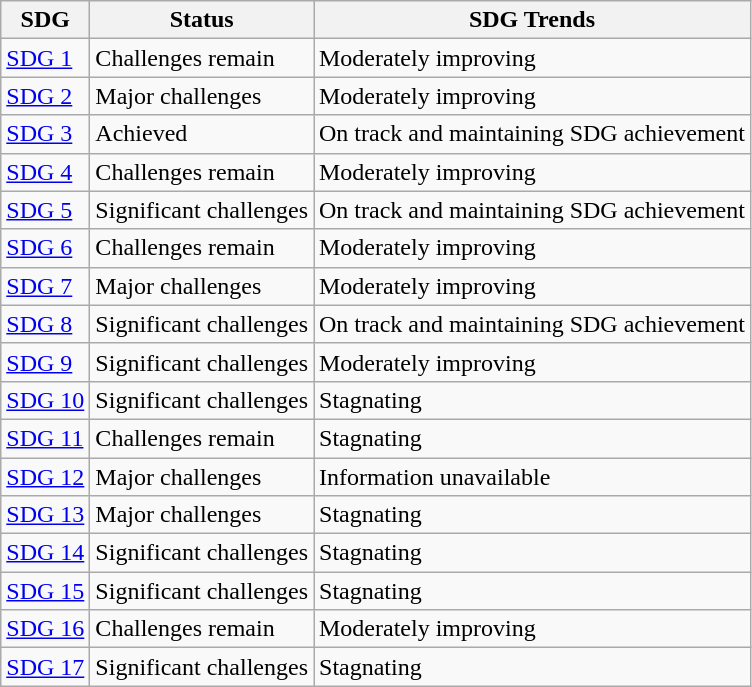<table class="wikitable">
<tr>
<th>SDG</th>
<th>Status</th>
<th>SDG Trends</th>
</tr>
<tr>
<td><a href='#'>SDG 1</a></td>
<td>Challenges remain</td>
<td>Moderately improving</td>
</tr>
<tr>
<td><a href='#'>SDG 2</a></td>
<td>Major challenges</td>
<td>Moderately improving</td>
</tr>
<tr>
<td><a href='#'>SDG 3</a></td>
<td>Achieved</td>
<td>On track and maintaining SDG achievement</td>
</tr>
<tr>
<td><a href='#'>SDG 4</a></td>
<td>Challenges remain</td>
<td>Moderately improving</td>
</tr>
<tr>
<td><a href='#'>SDG 5</a></td>
<td>Significant challenges</td>
<td>On track and maintaining SDG achievement</td>
</tr>
<tr>
<td><a href='#'>SDG 6</a></td>
<td>Challenges remain</td>
<td>Moderately improving</td>
</tr>
<tr>
<td><a href='#'>SDG 7</a></td>
<td>Major challenges</td>
<td>Moderately improving</td>
</tr>
<tr>
<td><a href='#'>SDG 8</a></td>
<td>Significant challenges</td>
<td>On track and maintaining SDG achievement</td>
</tr>
<tr>
<td><a href='#'>SDG 9</a></td>
<td>Significant challenges</td>
<td>Moderately improving</td>
</tr>
<tr>
<td><a href='#'>SDG 10</a></td>
<td>Significant challenges</td>
<td>Stagnating</td>
</tr>
<tr>
<td><a href='#'>SDG 11</a></td>
<td>Challenges remain</td>
<td>Stagnating</td>
</tr>
<tr>
<td><a href='#'>SDG 12</a></td>
<td>Major challenges</td>
<td>Information unavailable</td>
</tr>
<tr>
<td><a href='#'>SDG 13</a></td>
<td>Major challenges</td>
<td>Stagnating</td>
</tr>
<tr>
<td><a href='#'>SDG 14</a></td>
<td>Significant challenges</td>
<td>Stagnating</td>
</tr>
<tr>
<td><a href='#'>SDG 15</a></td>
<td>Significant challenges</td>
<td>Stagnating</td>
</tr>
<tr>
<td><a href='#'>SDG 16</a></td>
<td>Challenges remain</td>
<td>Moderately improving</td>
</tr>
<tr>
<td><a href='#'>SDG 17</a></td>
<td>Significant challenges</td>
<td>Stagnating</td>
</tr>
</table>
